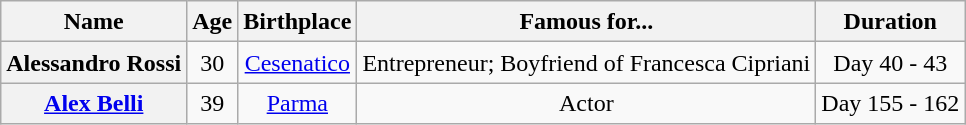<table class="wikitable sortable" style="text-align:center; line-height:20px; width:auto;">
<tr>
<th>Name</th>
<th>Age</th>
<th>Birthplace</th>
<th>Famous for...</th>
<th>Duration</th>
</tr>
<tr>
<th>Alessandro Rossi</th>
<td>30</td>
<td><a href='#'>Cesenatico</a></td>
<td>Entrepreneur; Boyfriend of Francesca Cipriani</td>
<td>Day 40 - 43</td>
</tr>
<tr>
<th><a href='#'>Alex Belli</a></th>
<td>39</td>
<td><a href='#'>Parma</a></td>
<td>Actor</td>
<td>Day 155 - 162</td>
</tr>
</table>
